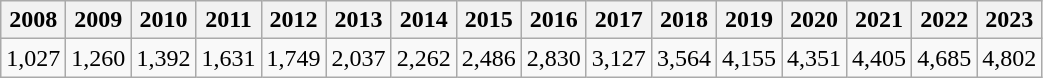<table class="wikitable" style="text-align: right">
<tr>
<th>2008</th>
<th>2009</th>
<th>2010</th>
<th>2011</th>
<th>2012</th>
<th>2013</th>
<th>2014</th>
<th>2015</th>
<th>2016</th>
<th>2017</th>
<th>2018</th>
<th>2019</th>
<th>2020</th>
<th>2021</th>
<th>2022</th>
<th>2023</th>
</tr>
<tr>
<td>1,027</td>
<td>1,260</td>
<td>1,392</td>
<td>1,631</td>
<td>1,749</td>
<td>2,037</td>
<td>2,262</td>
<td>2,486</td>
<td>2,830</td>
<td>3,127</td>
<td>3,564</td>
<td>4,155</td>
<td>4,351</td>
<td>4,405</td>
<td>4,685</td>
<td>4,802</td>
</tr>
</table>
